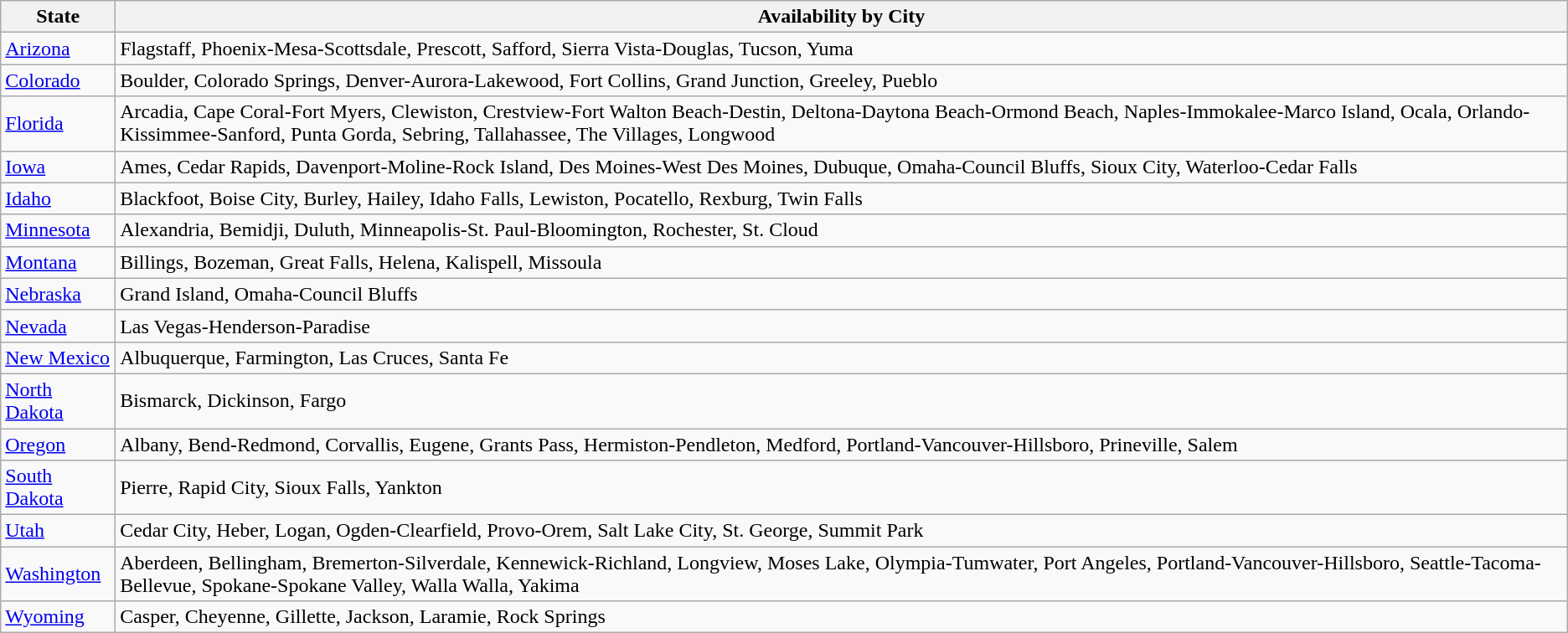<table class="wikitable sortable">
<tr>
<th>State</th>
<th>Availability by City</th>
</tr>
<tr>
<td><a href='#'>Arizona</a></td>
<td>Flagstaff, Phoenix-Mesa-Scottsdale, Prescott, Safford, Sierra Vista-Douglas, Tucson, Yuma</td>
</tr>
<tr>
<td><a href='#'>Colorado</a></td>
<td>Boulder, Colorado Springs, Denver-Aurora-Lakewood, Fort Collins, Grand Junction, Greeley, Pueblo</td>
</tr>
<tr>
<td><a href='#'>Florida</a></td>
<td>Arcadia, Cape Coral-Fort Myers, Clewiston, Crestview-Fort Walton Beach-Destin, Deltona-Daytona Beach-Ormond Beach, Naples-Immokalee-Marco Island, Ocala, Orlando-Kissimmee-Sanford, Punta Gorda, Sebring, Tallahassee, The Villages, Longwood</td>
</tr>
<tr>
<td><a href='#'>Iowa</a></td>
<td>Ames, Cedar Rapids, Davenport-Moline-Rock Island, Des Moines-West Des Moines, Dubuque, Omaha-Council Bluffs, Sioux City, Waterloo-Cedar Falls</td>
</tr>
<tr>
<td><a href='#'>Idaho</a></td>
<td>Blackfoot, Boise City, Burley, Hailey, Idaho Falls, Lewiston, Pocatello, Rexburg, Twin Falls</td>
</tr>
<tr>
<td><a href='#'>Minnesota</a></td>
<td>Alexandria, Bemidji, Duluth, Minneapolis-St. Paul-Bloomington, Rochester, St. Cloud</td>
</tr>
<tr>
<td><a href='#'>Montana</a></td>
<td>Billings, Bozeman, Great Falls, Helena, Kalispell, Missoula</td>
</tr>
<tr>
<td><a href='#'>Nebraska</a></td>
<td>Grand Island, Omaha-Council Bluffs</td>
</tr>
<tr>
<td><a href='#'>Nevada</a></td>
<td>Las Vegas-Henderson-Paradise</td>
</tr>
<tr>
<td><a href='#'>New Mexico</a></td>
<td>Albuquerque, Farmington, Las Cruces, Santa Fe</td>
</tr>
<tr>
<td><a href='#'>North Dakota</a></td>
<td>Bismarck, Dickinson, Fargo</td>
</tr>
<tr>
<td><a href='#'>Oregon</a></td>
<td>Albany, Bend-Redmond, Corvallis, Eugene, Grants Pass, Hermiston-Pendleton, Medford, Portland-Vancouver-Hillsboro, Prineville, Salem</td>
</tr>
<tr>
<td><a href='#'>South Dakota</a></td>
<td>Pierre, Rapid City, Sioux Falls, Yankton</td>
</tr>
<tr>
<td><a href='#'>Utah</a></td>
<td>Cedar City, Heber, Logan, Ogden-Clearfield, Provo-Orem, Salt Lake City, St. George, Summit Park</td>
</tr>
<tr>
<td><a href='#'>Washington</a></td>
<td>Aberdeen, Bellingham, Bremerton-Silverdale, Kennewick-Richland, Longview, Moses Lake, Olympia-Tumwater, Port Angeles, Portland-Vancouver-Hillsboro, Seattle-Tacoma-Bellevue, Spokane-Spokane Valley, Walla Walla, Yakima</td>
</tr>
<tr>
<td><a href='#'>Wyoming</a></td>
<td>Casper, Cheyenne, Gillette, Jackson, Laramie, Rock Springs</td>
</tr>
</table>
